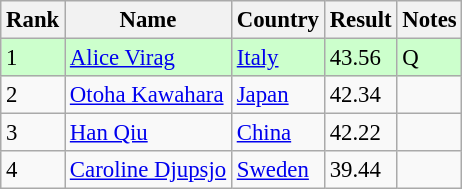<table class="wikitable" style="font-size:95%" style="text-align:center; width:35em;">
<tr>
<th>Rank</th>
<th>Name</th>
<th>Country</th>
<th>Result</th>
<th>Notes</th>
</tr>
<tr bgcolor=ccffcc>
<td>1</td>
<td align=left><a href='#'>Alice Virag</a></td>
<td align="left"> <a href='#'>Italy</a></td>
<td>43.56</td>
<td>Q</td>
</tr>
<tr>
<td>2</td>
<td align=left><a href='#'>Otoha Kawahara</a></td>
<td align="left"> <a href='#'>Japan</a></td>
<td>42.34</td>
<td></td>
</tr>
<tr>
<td>3</td>
<td align=left><a href='#'>Han Qiu</a></td>
<td align="left"> <a href='#'>China</a></td>
<td>42.22</td>
<td></td>
</tr>
<tr>
<td>4</td>
<td align=left><a href='#'>Caroline Djupsjo</a></td>
<td align="left"> <a href='#'>Sweden</a></td>
<td>39.44</td>
<td></td>
</tr>
</table>
